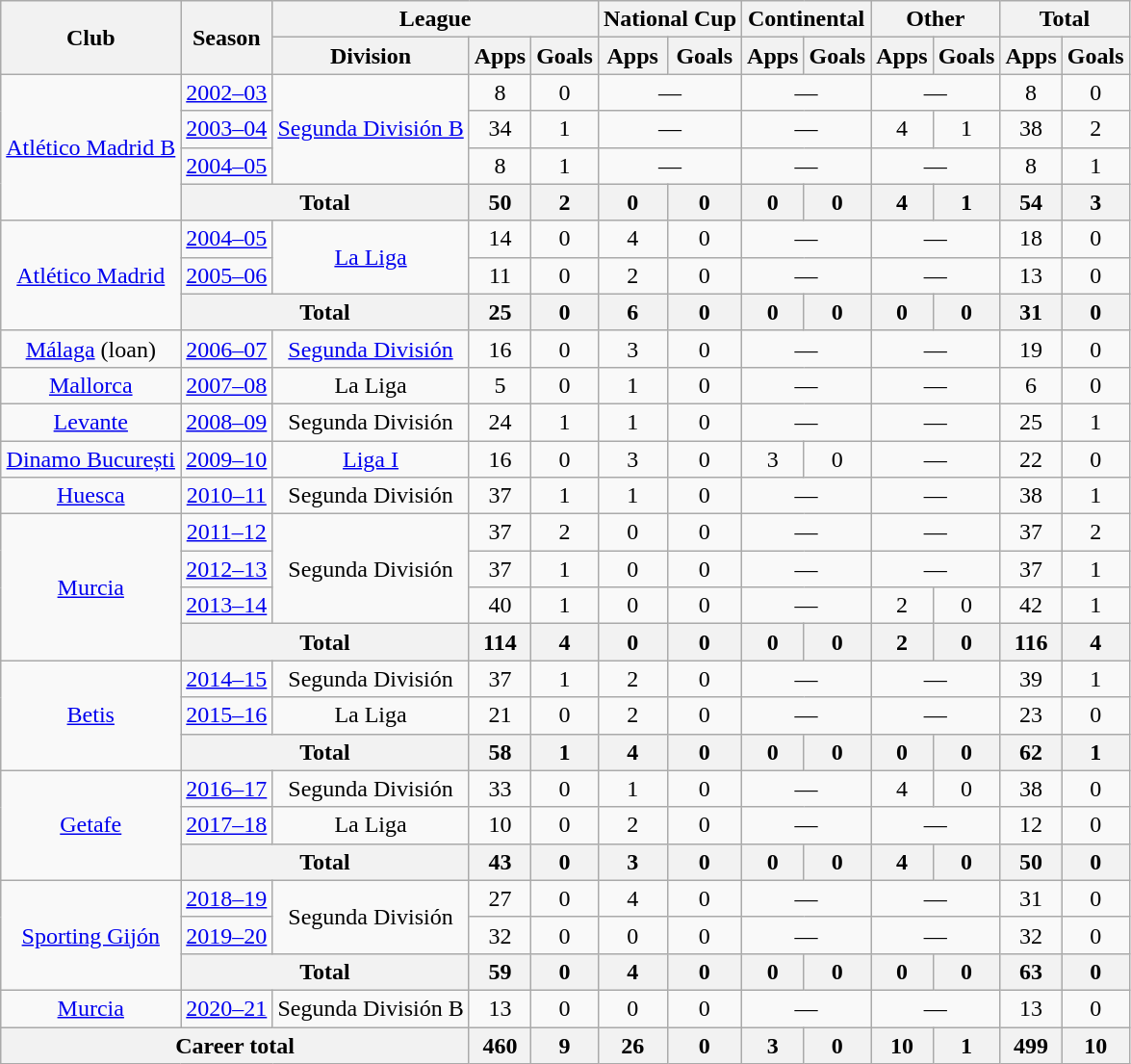<table class="wikitable" style="text-align:center">
<tr>
<th rowspan="2">Club</th>
<th rowspan="2">Season</th>
<th colspan="3">League</th>
<th colspan="2">National Cup</th>
<th colspan="2">Continental</th>
<th colspan="2">Other</th>
<th colspan="2">Total</th>
</tr>
<tr>
<th>Division</th>
<th>Apps</th>
<th>Goals</th>
<th>Apps</th>
<th>Goals</th>
<th>Apps</th>
<th>Goals</th>
<th>Apps</th>
<th>Goals</th>
<th>Apps</th>
<th>Goals</th>
</tr>
<tr>
<td rowspan="4"><a href='#'>Atlético Madrid B</a></td>
<td><a href='#'>2002–03</a></td>
<td rowspan="3"><a href='#'>Segunda División B</a></td>
<td>8</td>
<td>0</td>
<td colspan="2">—</td>
<td colspan="2">—</td>
<td colspan="2">—</td>
<td>8</td>
<td>0</td>
</tr>
<tr>
<td><a href='#'>2003–04</a></td>
<td>34</td>
<td>1</td>
<td colspan="2">—</td>
<td colspan="2">—</td>
<td>4</td>
<td>1</td>
<td>38</td>
<td>2</td>
</tr>
<tr>
<td><a href='#'>2004–05</a></td>
<td>8</td>
<td>1</td>
<td colspan="2">—</td>
<td colspan="2">—</td>
<td colspan="2">—</td>
<td>8</td>
<td>1</td>
</tr>
<tr>
<th colspan="2">Total</th>
<th>50</th>
<th>2</th>
<th>0</th>
<th>0</th>
<th>0</th>
<th>0</th>
<th>4</th>
<th>1</th>
<th>54</th>
<th>3</th>
</tr>
<tr>
<td rowspan="3"><a href='#'>Atlético Madrid</a></td>
<td><a href='#'>2004–05</a></td>
<td rowspan="2"><a href='#'>La Liga</a></td>
<td>14</td>
<td>0</td>
<td>4</td>
<td>0</td>
<td colspan="2">—</td>
<td colspan="2">—</td>
<td>18</td>
<td>0</td>
</tr>
<tr>
<td><a href='#'>2005–06</a></td>
<td>11</td>
<td>0</td>
<td>2</td>
<td>0</td>
<td colspan="2">—</td>
<td colspan="2">—</td>
<td>13</td>
<td>0</td>
</tr>
<tr>
<th colspan="2">Total</th>
<th>25</th>
<th>0</th>
<th>6</th>
<th>0</th>
<th>0</th>
<th>0</th>
<th>0</th>
<th>0</th>
<th>31</th>
<th>0</th>
</tr>
<tr>
<td><a href='#'>Málaga</a> (loan)</td>
<td><a href='#'>2006–07</a></td>
<td><a href='#'>Segunda División</a></td>
<td>16</td>
<td>0</td>
<td>3</td>
<td>0</td>
<td colspan="2">—</td>
<td colspan="2">—</td>
<td>19</td>
<td>0</td>
</tr>
<tr>
<td><a href='#'>Mallorca</a></td>
<td><a href='#'>2007–08</a></td>
<td>La Liga</td>
<td>5</td>
<td>0</td>
<td>1</td>
<td>0</td>
<td colspan="2">—</td>
<td colspan="2">—</td>
<td>6</td>
<td>0</td>
</tr>
<tr>
<td><a href='#'>Levante</a></td>
<td><a href='#'>2008–09</a></td>
<td>Segunda División</td>
<td>24</td>
<td>1</td>
<td>1</td>
<td>0</td>
<td colspan="2">—</td>
<td colspan="2">—</td>
<td>25</td>
<td>1</td>
</tr>
<tr>
<td><a href='#'>Dinamo București</a></td>
<td><a href='#'>2009–10</a></td>
<td><a href='#'>Liga I</a></td>
<td>16</td>
<td>0</td>
<td>3</td>
<td>0</td>
<td>3</td>
<td>0</td>
<td colspan="2">—</td>
<td>22</td>
<td>0</td>
</tr>
<tr>
<td><a href='#'>Huesca</a></td>
<td><a href='#'>2010–11</a></td>
<td>Segunda División</td>
<td>37</td>
<td>1</td>
<td>1</td>
<td>0</td>
<td colspan="2">—</td>
<td colspan="2">—</td>
<td>38</td>
<td>1</td>
</tr>
<tr>
<td rowspan="4"><a href='#'>Murcia</a></td>
<td><a href='#'>2011–12</a></td>
<td rowspan="3">Segunda División</td>
<td>37</td>
<td>2</td>
<td>0</td>
<td>0</td>
<td colspan="2">—</td>
<td colspan="2">—</td>
<td>37</td>
<td>2</td>
</tr>
<tr>
<td><a href='#'>2012–13</a></td>
<td>37</td>
<td>1</td>
<td>0</td>
<td>0</td>
<td colspan="2">—</td>
<td colspan="2">—</td>
<td>37</td>
<td>1</td>
</tr>
<tr>
<td><a href='#'>2013–14</a></td>
<td>40</td>
<td>1</td>
<td>0</td>
<td>0</td>
<td colspan="2">—</td>
<td>2</td>
<td>0</td>
<td>42</td>
<td>1</td>
</tr>
<tr>
<th colspan="2">Total</th>
<th>114</th>
<th>4</th>
<th>0</th>
<th>0</th>
<th>0</th>
<th>0</th>
<th>2</th>
<th>0</th>
<th>116</th>
<th>4</th>
</tr>
<tr>
<td rowspan="3"><a href='#'>Betis</a></td>
<td><a href='#'>2014–15</a></td>
<td>Segunda División</td>
<td>37</td>
<td>1</td>
<td>2</td>
<td>0</td>
<td colspan="2">—</td>
<td colspan="2">—</td>
<td>39</td>
<td>1</td>
</tr>
<tr>
<td><a href='#'>2015–16</a></td>
<td>La Liga</td>
<td>21</td>
<td>0</td>
<td>2</td>
<td>0</td>
<td colspan="2">—</td>
<td colspan="2">—</td>
<td>23</td>
<td>0</td>
</tr>
<tr>
<th colspan="2">Total</th>
<th>58</th>
<th>1</th>
<th>4</th>
<th>0</th>
<th>0</th>
<th>0</th>
<th>0</th>
<th>0</th>
<th>62</th>
<th>1</th>
</tr>
<tr>
<td rowspan="3"><a href='#'>Getafe</a></td>
<td><a href='#'>2016–17</a></td>
<td>Segunda División</td>
<td>33</td>
<td>0</td>
<td>1</td>
<td>0</td>
<td colspan="2">—</td>
<td>4</td>
<td>0</td>
<td>38</td>
<td>0</td>
</tr>
<tr>
<td><a href='#'>2017–18</a></td>
<td>La Liga</td>
<td>10</td>
<td>0</td>
<td>2</td>
<td>0</td>
<td colspan="2">—</td>
<td colspan="2">—</td>
<td>12</td>
<td>0</td>
</tr>
<tr>
<th colspan="2">Total</th>
<th>43</th>
<th>0</th>
<th>3</th>
<th>0</th>
<th>0</th>
<th>0</th>
<th>4</th>
<th>0</th>
<th>50</th>
<th>0</th>
</tr>
<tr>
<td rowspan="3"><a href='#'>Sporting Gijón</a></td>
<td><a href='#'>2018–19</a></td>
<td rowspan="2">Segunda División</td>
<td>27</td>
<td>0</td>
<td>4</td>
<td>0</td>
<td colspan="2">—</td>
<td colspan="2">—</td>
<td>31</td>
<td>0</td>
</tr>
<tr>
<td><a href='#'>2019–20</a></td>
<td>32</td>
<td>0</td>
<td>0</td>
<td>0</td>
<td colspan="2">—</td>
<td colspan="2">—</td>
<td>32</td>
<td>0</td>
</tr>
<tr>
<th colspan="2">Total</th>
<th>59</th>
<th>0</th>
<th>4</th>
<th>0</th>
<th>0</th>
<th>0</th>
<th>0</th>
<th>0</th>
<th>63</th>
<th>0</th>
</tr>
<tr>
<td><a href='#'>Murcia</a></td>
<td><a href='#'>2020–21</a></td>
<td>Segunda División B</td>
<td>13</td>
<td>0</td>
<td>0</td>
<td>0</td>
<td colspan="2">—</td>
<td colspan="2">—</td>
<td>13</td>
<td>0</td>
</tr>
<tr>
<th colspan="3">Career total</th>
<th>460</th>
<th>9</th>
<th>26</th>
<th>0</th>
<th>3</th>
<th>0</th>
<th>10</th>
<th>1</th>
<th>499</th>
<th>10</th>
</tr>
</table>
